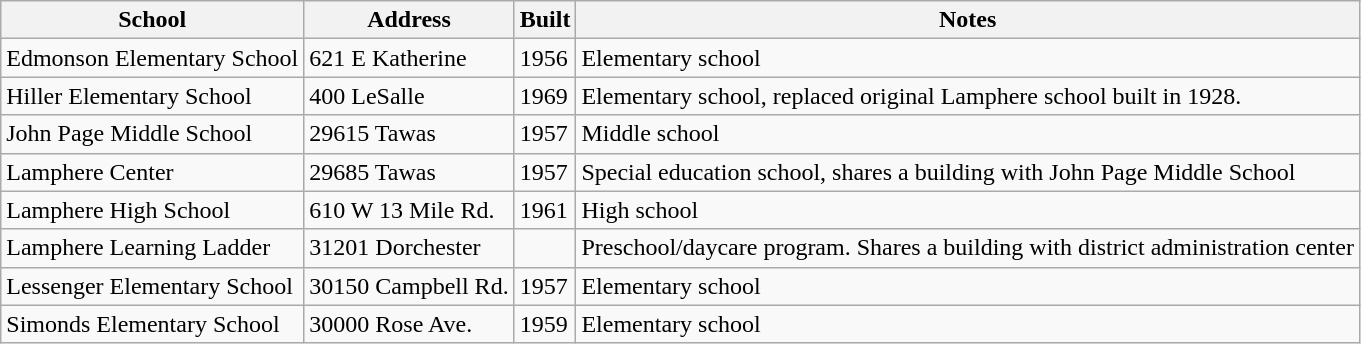<table class="wikitable">
<tr>
<th>School</th>
<th>Address</th>
<th>Built</th>
<th>Notes</th>
</tr>
<tr>
<td>Edmonson Elementary School</td>
<td>621 E Katherine</td>
<td>1956</td>
<td>Elementary school</td>
</tr>
<tr>
<td>Hiller Elementary School</td>
<td>400 LeSalle</td>
<td>1969</td>
<td>Elementary school, replaced original Lamphere school built in 1928.</td>
</tr>
<tr>
<td>John Page Middle School</td>
<td>29615 Tawas</td>
<td>1957</td>
<td>Middle school</td>
</tr>
<tr>
<td>Lamphere Center</td>
<td>29685 Tawas</td>
<td>1957</td>
<td>Special education school, shares a building with John Page Middle School</td>
</tr>
<tr>
<td>Lamphere High School</td>
<td>610 W 13 Mile Rd.</td>
<td>1961</td>
<td>High school</td>
</tr>
<tr>
<td>Lamphere Learning Ladder</td>
<td>31201 Dorchester</td>
<td></td>
<td>Preschool/daycare program. Shares a building with district administration center</td>
</tr>
<tr>
<td>Lessenger Elementary School</td>
<td>30150 Campbell Rd.</td>
<td>1957</td>
<td>Elementary school</td>
</tr>
<tr>
<td>Simonds Elementary School</td>
<td>30000 Rose Ave.</td>
<td>1959</td>
<td>Elementary school</td>
</tr>
</table>
